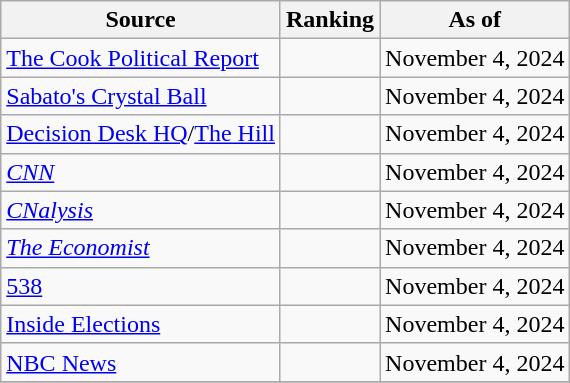<table class="wikitable sortable" style="text-align:center">
<tr>
<th>Source</th>
<th>Ranking</th>
<th>As of</th>
</tr>
<tr>
<td align="left"><a href='#'>The Cook Political Report</a></td>
<td></td>
<td>November 4, 2024</td>
</tr>
<tr>
<td align="left"><a href='#'>Sabato's Crystal Ball</a></td>
<td></td>
<td>November 4, 2024</td>
</tr>
<tr>
<td align="left"><a href='#'>Decision Desk HQ</a>/<a href='#'>The Hill</a></td>
<td></td>
<td>November 4, 2024</td>
</tr>
<tr>
<td align="left"><em><a href='#'>CNN</a></em></td>
<td></td>
<td>November 4, 2024</td>
</tr>
<tr>
<td align="left"><em><a href='#'>CNalysis</a></em></td>
<td></td>
<td>November 4, 2024</td>
</tr>
<tr>
<td align="left"><em><a href='#'>The Economist</a></em></td>
<td></td>
<td>November 4, 2024</td>
</tr>
<tr>
<td align="left"><a href='#'>538</a></td>
<td></td>
<td>November 4, 2024</td>
</tr>
<tr>
<td align="left"><a href='#'>Inside Elections</a></td>
<td></td>
<td>November 4, 2024</td>
</tr>
<tr>
<td align="left"><a href='#'>NBC News</a></td>
<td></td>
<td>November 4, 2024</td>
</tr>
<tr>
</tr>
</table>
